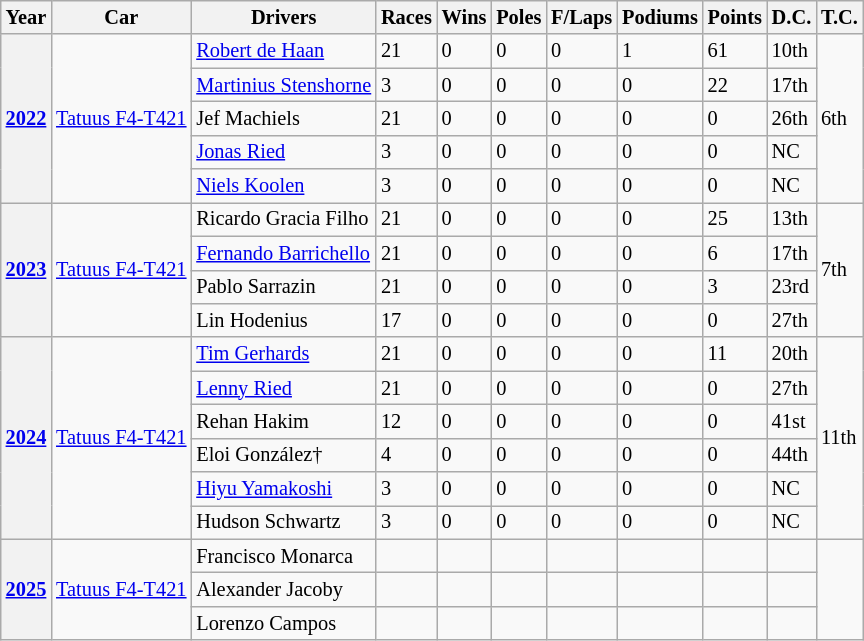<table class="wikitable" style="font-size:85%">
<tr>
<th>Year</th>
<th>Car</th>
<th>Drivers</th>
<th>Races</th>
<th>Wins</th>
<th>Poles</th>
<th>F/Laps</th>
<th>Podiums</th>
<th>Points</th>
<th>D.C.</th>
<th>T.C.</th>
</tr>
<tr>
<th rowspan="5"><a href='#'>2022</a></th>
<td rowspan="5"><a href='#'>Tatuus F4-T421</a></td>
<td> <a href='#'>Robert de Haan</a></td>
<td>21</td>
<td>0</td>
<td>0</td>
<td>0</td>
<td>1</td>
<td>61</td>
<td>10th</td>
<td rowspan="5">6th</td>
</tr>
<tr>
<td> <a href='#'>Martinius Stenshorne</a></td>
<td>3</td>
<td>0</td>
<td>0</td>
<td>0</td>
<td>0</td>
<td>22</td>
<td>17th</td>
</tr>
<tr>
<td> Jef Machiels</td>
<td>21</td>
<td>0</td>
<td>0</td>
<td>0</td>
<td>0</td>
<td>0</td>
<td>26th</td>
</tr>
<tr>
<td> <a href='#'>Jonas Ried</a></td>
<td>3</td>
<td>0</td>
<td>0</td>
<td>0</td>
<td>0</td>
<td>0</td>
<td>NC</td>
</tr>
<tr>
<td> <a href='#'>Niels Koolen</a></td>
<td>3</td>
<td>0</td>
<td>0</td>
<td>0</td>
<td>0</td>
<td>0</td>
<td>NC</td>
</tr>
<tr>
<th rowspan="4"><a href='#'>2023</a></th>
<td rowspan="4"><a href='#'>Tatuus F4-T421</a></td>
<td> Ricardo Gracia Filho</td>
<td>21</td>
<td>0</td>
<td>0</td>
<td>0</td>
<td>0</td>
<td>25</td>
<td>13th</td>
<td rowspan="4">7th</td>
</tr>
<tr>
<td> <a href='#'>Fernando Barrichello</a></td>
<td>21</td>
<td>0</td>
<td>0</td>
<td>0</td>
<td>0</td>
<td>6</td>
<td>17th</td>
</tr>
<tr>
<td> Pablo Sarrazin</td>
<td>21</td>
<td>0</td>
<td>0</td>
<td>0</td>
<td>0</td>
<td>3</td>
<td>23rd</td>
</tr>
<tr>
<td> Lin Hodenius</td>
<td>17</td>
<td>0</td>
<td>0</td>
<td>0</td>
<td>0</td>
<td>0</td>
<td>27th</td>
</tr>
<tr>
<th rowspan="6"><a href='#'>2024</a></th>
<td rowspan="6"><a href='#'>Tatuus F4-T421</a></td>
<td> <a href='#'>Tim Gerhards</a></td>
<td>21</td>
<td>0</td>
<td>0</td>
<td>0</td>
<td>0</td>
<td>11</td>
<td>20th</td>
<td rowspan="6">11th</td>
</tr>
<tr>
<td> <a href='#'>Lenny Ried</a></td>
<td>21</td>
<td>0</td>
<td>0</td>
<td>0</td>
<td>0</td>
<td>0</td>
<td>27th</td>
</tr>
<tr>
<td> Rehan Hakim</td>
<td>12</td>
<td>0</td>
<td>0</td>
<td>0</td>
<td>0</td>
<td>0</td>
<td>41st</td>
</tr>
<tr>
<td> Eloi González†</td>
<td>4</td>
<td>0</td>
<td>0</td>
<td>0</td>
<td>0</td>
<td>0</td>
<td>44th</td>
</tr>
<tr>
<td> <a href='#'>Hiyu Yamakoshi</a></td>
<td>3</td>
<td>0</td>
<td>0</td>
<td>0</td>
<td>0</td>
<td>0</td>
<td>NC</td>
</tr>
<tr>
<td> Hudson Schwartz</td>
<td>3</td>
<td>0</td>
<td>0</td>
<td>0</td>
<td>0</td>
<td>0</td>
<td>NC</td>
</tr>
<tr>
<th rowspan="3"><a href='#'>2025</a></th>
<td rowspan="3"><a href='#'>Tatuus F4-T421</a></td>
<td> Francisco Monarca</td>
<td></td>
<td></td>
<td></td>
<td></td>
<td></td>
<td></td>
<td></td>
<td rowspan="3"></td>
</tr>
<tr>
<td> Alexander Jacoby</td>
<td></td>
<td></td>
<td></td>
<td></td>
<td></td>
<td></td>
<td></td>
</tr>
<tr>
<td> Lorenzo Campos</td>
<td></td>
<td></td>
<td></td>
<td></td>
<td></td>
<td></td>
<td></td>
</tr>
</table>
